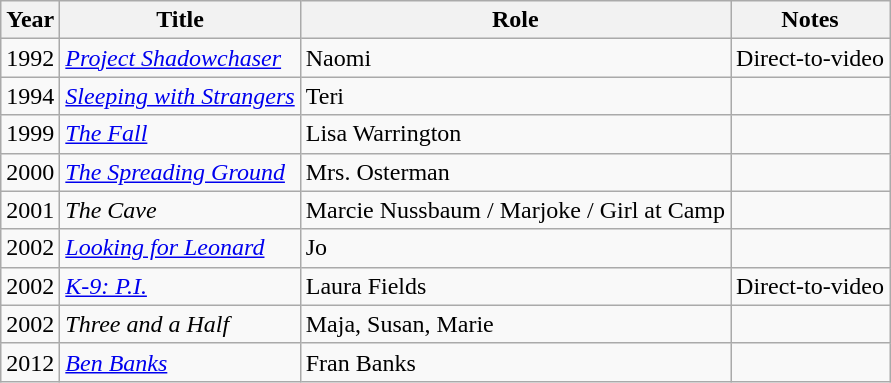<table class="wikitable sortable">
<tr>
<th>Year</th>
<th>Title</th>
<th>Role</th>
<th class="unsortable">Notes</th>
</tr>
<tr>
<td>1992</td>
<td><em><a href='#'>Project Shadowchaser</a></em></td>
<td>Naomi</td>
<td>Direct-to-video</td>
</tr>
<tr>
<td>1994</td>
<td><em><a href='#'>Sleeping with Strangers</a></em></td>
<td>Teri</td>
<td></td>
</tr>
<tr>
<td>1999</td>
<td data-sort-value="Fall, The"><a href='#'><em>The Fall</em></a></td>
<td>Lisa Warrington</td>
<td></td>
</tr>
<tr>
<td>2000</td>
<td data-sort-value="Spreading Ground, The"><em><a href='#'>The Spreading Ground</a></em></td>
<td>Mrs. Osterman</td>
<td></td>
</tr>
<tr>
<td>2001</td>
<td data-sort-value="Cave, The"><em>The Cave</em></td>
<td>Marcie Nussbaum / Marjoke / Girl at Camp</td>
<td></td>
</tr>
<tr>
<td>2002</td>
<td><em><a href='#'>Looking for Leonard</a></em></td>
<td>Jo</td>
<td></td>
</tr>
<tr>
<td>2002</td>
<td><em><a href='#'>K-9: P.I.</a></em></td>
<td>Laura Fields</td>
<td>Direct-to-video</td>
</tr>
<tr>
<td>2002</td>
<td><em>Three and a Half</em></td>
<td>Maja, Susan, Marie</td>
<td></td>
</tr>
<tr>
<td>2012</td>
<td><a href='#'><em>Ben Banks</em></a></td>
<td>Fran Banks</td>
<td></td>
</tr>
</table>
